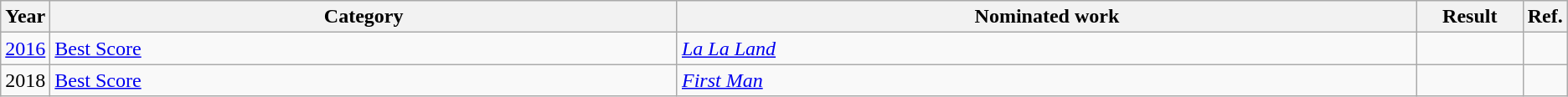<table class=wikitable>
<tr>
<th scope="col" style="width:1em;">Year</th>
<th scope="col" style="width:33em;">Category</th>
<th scope="col" style="width:39em;">Nominated work</th>
<th scope="col" style="width:5em;">Result</th>
<th scope="col" style="width:1em;">Ref.</th>
</tr>
<tr>
<td rowspan="1"><a href='#'>2016</a></td>
<td><a href='#'>Best Score</a></td>
<td rowspan="1"><em><a href='#'>La La Land</a></em></td>
<td></td>
<td style="text-align:center;"></td>
</tr>
<tr>
<td Austin Film Critics Association Awards 2018>2018</td>
<td><a href='#'>Best Score</a></td>
<td><em><a href='#'>First Man</a></em></td>
<td></td>
<td style="text-align:center;"></td>
</tr>
</table>
